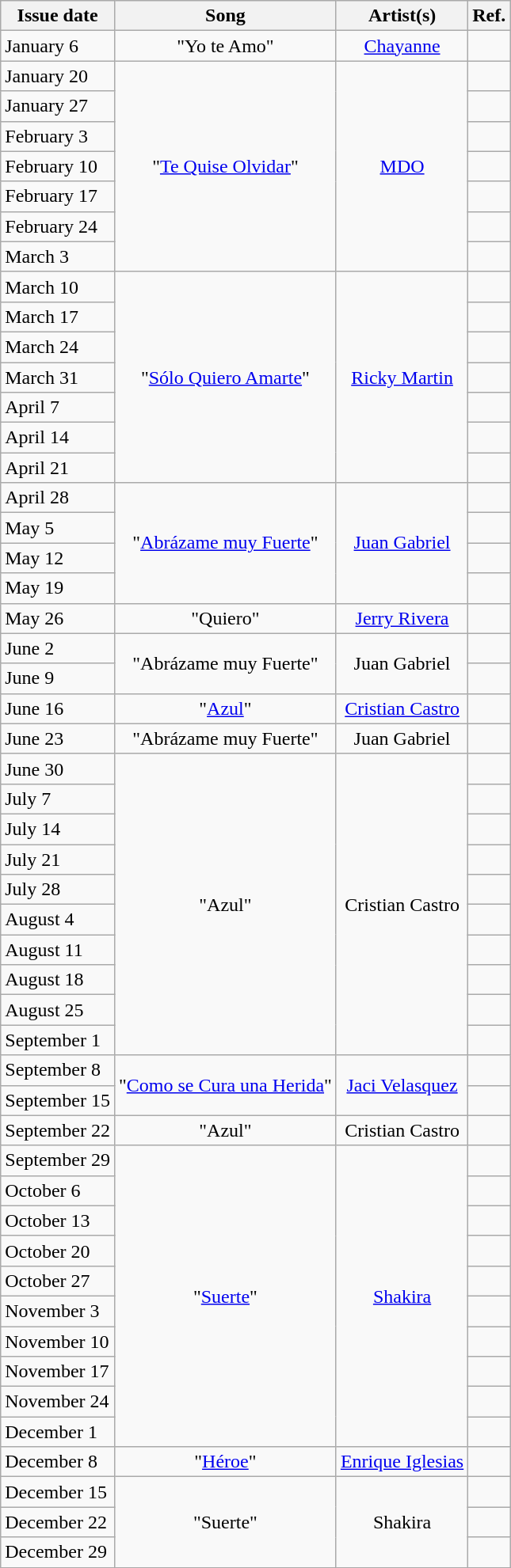<table class="wikitable">
<tr>
<th>Issue date</th>
<th>Song</th>
<th>Artist(s)</th>
<th>Ref.</th>
</tr>
<tr>
<td>January 6</td>
<td style="text-align: center;">"Yo te Amo"</td>
<td style="text-align: center;"><a href='#'>Chayanne</a></td>
<td style="text-align: center;"></td>
</tr>
<tr>
<td>January 20</td>
<td style="text-align: center;" rowspan="7">"<a href='#'>Te Quise Olvidar</a>"</td>
<td style="text-align: center;" rowspan="7"><a href='#'>MDO</a></td>
<td style="text-align: center;"></td>
</tr>
<tr>
<td>January 27</td>
<td style="text-align: center;"></td>
</tr>
<tr>
<td>February 3</td>
<td style="text-align: center;"></td>
</tr>
<tr>
<td>February 10</td>
<td style="text-align: center;"></td>
</tr>
<tr>
<td>February 17</td>
<td style="text-align: center;"></td>
</tr>
<tr>
<td>February 24</td>
<td style="text-align: center;"></td>
</tr>
<tr>
<td>March 3</td>
<td style="text-align: center;"></td>
</tr>
<tr>
<td>March 10</td>
<td style="text-align: center;" rowspan="7">"<a href='#'>Sólo Quiero Amarte</a>"</td>
<td style="text-align: center;" rowspan="7"><a href='#'>Ricky Martin</a></td>
<td style="text-align: center;"></td>
</tr>
<tr>
<td>March 17</td>
<td style="text-align: center;"></td>
</tr>
<tr>
<td>March 24</td>
<td style="text-align: center;"></td>
</tr>
<tr>
<td>March 31</td>
<td style="text-align: center;"></td>
</tr>
<tr>
<td>April 7</td>
<td style="text-align: center;"></td>
</tr>
<tr>
<td>April 14</td>
<td style="text-align: center;"></td>
</tr>
<tr>
<td>April 21</td>
<td style="text-align: center;"></td>
</tr>
<tr>
<td>April 28</td>
<td style="text-align: center;" rowspan="4">"<a href='#'>Abrázame muy Fuerte</a>"</td>
<td style="text-align: center;" rowspan="4"><a href='#'>Juan Gabriel</a></td>
<td style="text-align: center;"></td>
</tr>
<tr>
<td>May 5</td>
<td style="text-align: center;"></td>
</tr>
<tr>
<td>May 12</td>
<td style="text-align: center;"></td>
</tr>
<tr>
<td>May 19</td>
<td style="text-align: center;"></td>
</tr>
<tr>
<td>May 26</td>
<td style="text-align: center;">"Quiero"</td>
<td style="text-align: center;"><a href='#'>Jerry Rivera</a></td>
<td style="text-align: center;"></td>
</tr>
<tr>
<td>June 2</td>
<td style="text-align: center;" rowspan="2">"Abrázame muy Fuerte"</td>
<td style="text-align: center;" rowspan="2">Juan Gabriel</td>
<td style="text-align: center;"></td>
</tr>
<tr>
<td>June 9</td>
<td style="text-align: center;"></td>
</tr>
<tr>
<td>June 16</td>
<td style="text-align: center;">"<a href='#'>Azul</a>"</td>
<td style="text-align: center;"><a href='#'>Cristian Castro</a></td>
<td style="text-align: center;"></td>
</tr>
<tr>
<td>June 23</td>
<td style="text-align: center;">"Abrázame muy Fuerte"</td>
<td style="text-align: center;">Juan Gabriel</td>
<td style="text-align: center;"></td>
</tr>
<tr>
<td>June 30</td>
<td style="text-align: center;" rowspan="10">"Azul"</td>
<td style="text-align: center;" rowspan="10">Cristian Castro</td>
<td style="text-align: center;"></td>
</tr>
<tr>
<td>July 7</td>
<td style="text-align: center;"></td>
</tr>
<tr>
<td>July 14</td>
<td style="text-align: center;"></td>
</tr>
<tr>
<td>July 21</td>
<td style="text-align: center;"></td>
</tr>
<tr>
<td>July 28</td>
<td style="text-align: center;"></td>
</tr>
<tr>
<td>August 4</td>
<td style="text-align: center;"></td>
</tr>
<tr>
<td>August 11</td>
<td style="text-align: center;"></td>
</tr>
<tr>
<td>August 18</td>
<td style="text-align: center;"></td>
</tr>
<tr>
<td>August 25</td>
<td style="text-align: center;"></td>
</tr>
<tr>
<td>September 1</td>
<td style="text-align: center;"></td>
</tr>
<tr>
<td>September 8</td>
<td style="text-align: center;" rowspan="2">"<a href='#'>Como se Cura una Herida</a>"</td>
<td style="text-align: center;" rowspan="2"><a href='#'>Jaci Velasquez</a></td>
<td style="text-align: center;"></td>
</tr>
<tr>
<td>September 15</td>
<td style="text-align: center;"></td>
</tr>
<tr>
<td>September 22</td>
<td style="text-align: center;">"Azul"</td>
<td style="text-align: center;">Cristian Castro</td>
<td style="text-align: center;"></td>
</tr>
<tr>
<td>September 29</td>
<td style="text-align: center;" rowspan="10">"<a href='#'>Suerte</a>"</td>
<td style="text-align: center;" rowspan="10"><a href='#'>Shakira</a></td>
<td style="text-align: center;"></td>
</tr>
<tr>
<td>October 6</td>
<td style="text-align: center;"></td>
</tr>
<tr>
<td>October 13</td>
<td style="text-align: center;"></td>
</tr>
<tr>
<td>October 20</td>
<td style="text-align: center;"></td>
</tr>
<tr>
<td>October 27</td>
<td style="text-align: center;"></td>
</tr>
<tr>
<td>November 3</td>
<td style="text-align: center;"></td>
</tr>
<tr>
<td>November 10</td>
<td style="text-align: center;"></td>
</tr>
<tr>
<td>November 17</td>
<td style="text-align: center;"></td>
</tr>
<tr>
<td>November 24</td>
<td style="text-align: center;"></td>
</tr>
<tr>
<td>December 1</td>
<td style="text-align: center;"></td>
</tr>
<tr>
<td>December 8</td>
<td style="text-align: center;">"<a href='#'>Héroe</a>"</td>
<td style="text-align: center;"><a href='#'>Enrique Iglesias</a></td>
<td style="text-align: center;"></td>
</tr>
<tr>
<td>December 15</td>
<td style="text-align: center;" rowspan="3">"Suerte"</td>
<td style="text-align: center;" rowspan="3">Shakira</td>
<td style="text-align: center;"></td>
</tr>
<tr>
<td>December 22</td>
<td style="text-align: center;"></td>
</tr>
<tr>
<td>December 29</td>
<td style="text-align: center;"></td>
</tr>
<tr>
</tr>
</table>
